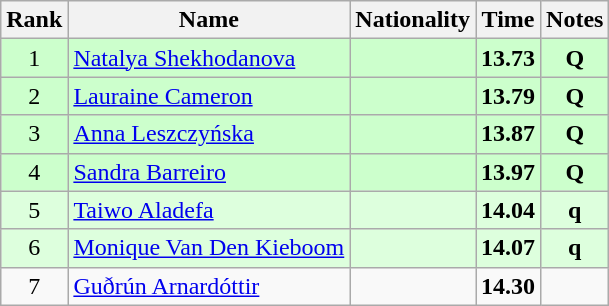<table class="wikitable sortable" style="text-align:center">
<tr>
<th>Rank</th>
<th>Name</th>
<th>Nationality</th>
<th>Time</th>
<th>Notes</th>
</tr>
<tr bgcolor=ccffcc>
<td>1</td>
<td align=left><a href='#'>Natalya Shekhodanova</a></td>
<td align=left></td>
<td><strong>13.73</strong></td>
<td><strong>Q</strong></td>
</tr>
<tr bgcolor=ccffcc>
<td>2</td>
<td align=left><a href='#'>Lauraine Cameron</a></td>
<td align=left></td>
<td><strong>13.79</strong></td>
<td><strong>Q</strong></td>
</tr>
<tr bgcolor=ccffcc>
<td>3</td>
<td align=left><a href='#'>Anna Leszczyńska</a></td>
<td align=left></td>
<td><strong>13.87</strong></td>
<td><strong>Q</strong></td>
</tr>
<tr bgcolor=ccffcc>
<td>4</td>
<td align=left><a href='#'>Sandra Barreiro</a></td>
<td align=left></td>
<td><strong>13.97</strong></td>
<td><strong>Q</strong></td>
</tr>
<tr bgcolor=ddffdd>
<td>5</td>
<td align=left><a href='#'>Taiwo Aladefa</a></td>
<td align=left></td>
<td><strong>14.04</strong></td>
<td><strong>q</strong></td>
</tr>
<tr bgcolor=ddffdd>
<td>6</td>
<td align=left><a href='#'>Monique Van Den Kieboom</a></td>
<td align=left></td>
<td><strong>14.07</strong></td>
<td><strong>q</strong></td>
</tr>
<tr>
<td>7</td>
<td align=left><a href='#'>Guðrún Arnardóttir</a></td>
<td align=left></td>
<td><strong>14.30</strong></td>
<td></td>
</tr>
</table>
